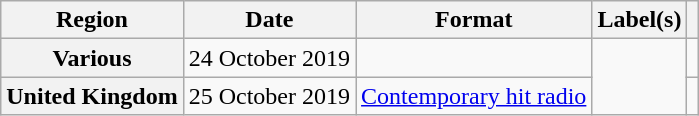<table class="wikitable plainrowheaders">
<tr>
<th scope="col">Region</th>
<th scope="col">Date</th>
<th scope="col">Format</th>
<th scope="col">Label(s)</th>
<th scope="col"></th>
</tr>
<tr>
<th scope="row">Various</th>
<td>24 October 2019</td>
<td></td>
<td rowspan="2"></td>
<td></td>
</tr>
<tr>
<th scope="row">United Kingdom</th>
<td>25 October 2019</td>
<td><a href='#'>Contemporary hit radio</a></td>
<td></td>
</tr>
</table>
